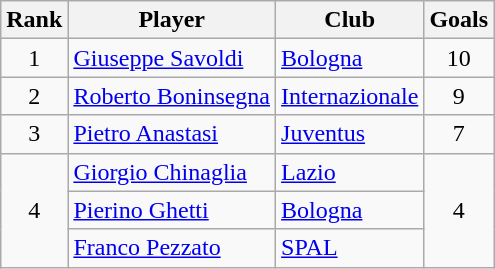<table class="wikitable sortable" style="text-align:center">
<tr>
<th>Rank</th>
<th>Player</th>
<th>Club</th>
<th>Goals</th>
</tr>
<tr>
<td>1</td>
<td align="left"><strong></strong> <a href='#'>Giuseppe Savoldi</a></td>
<td align="left"><a href='#'>Bologna</a></td>
<td>10</td>
</tr>
<tr>
<td>2</td>
<td align="left"><strong></strong> <a href='#'>Roberto Boninsegna</a></td>
<td align="left"><a href='#'>Internazionale</a></td>
<td>9</td>
</tr>
<tr>
<td>3</td>
<td align="left"><strong></strong> <a href='#'>Pietro Anastasi</a></td>
<td align="left"><a href='#'>Juventus</a></td>
<td>7</td>
</tr>
<tr>
<td rowspan="3">4</td>
<td align="left"><strong></strong> <a href='#'>Giorgio Chinaglia</a></td>
<td align="left"><a href='#'>Lazio</a></td>
<td rowspan="3">4</td>
</tr>
<tr>
<td align="left"><strong></strong> <a href='#'>Pierino Ghetti</a></td>
<td align="left"><a href='#'>Bologna</a></td>
</tr>
<tr>
<td align="left"><strong></strong> <a href='#'>Franco Pezzato</a></td>
<td align="left"><a href='#'>SPAL</a></td>
</tr>
</table>
